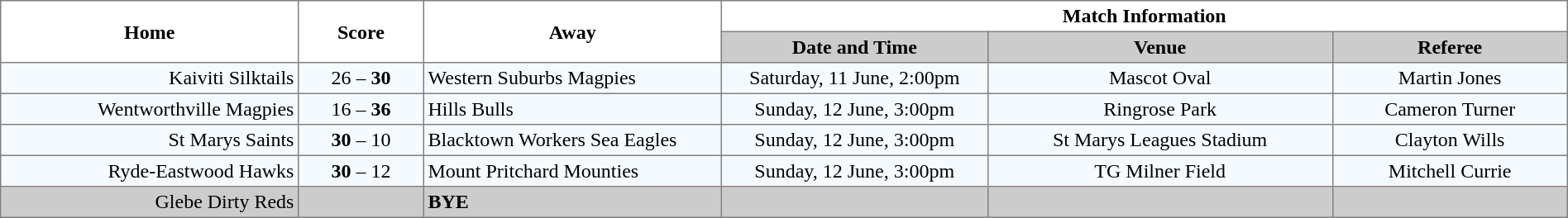<table border="1" cellpadding="3" cellspacing="0" width="100%" style="border-collapse:collapse;  text-align:center;">
<tr>
<th rowspan="2" width="19%">Home</th>
<th rowspan="2" width="8%">Score</th>
<th rowspan="2" width="19%">Away</th>
<th colspan="3">Match Information</th>
</tr>
<tr style="background:#CCCCCC">
<th width="17%">Date and Time</th>
<th width="22%">Venue</th>
<th width="50%">Referee</th>
</tr>
<tr style="text-align:center; background:#f5faff;">
<td align="right">Kaiviti Silktails </td>
<td>26 – <strong>30</strong></td>
<td align="left"> Western Suburbs Magpies</td>
<td>Saturday, 11 June, 2:00pm</td>
<td>Mascot Oval</td>
<td>Martin Jones</td>
</tr>
<tr style="text-align:center; background:#f5faff;">
<td align="right">Wentworthville Magpies </td>
<td>16 – <strong>36</strong></td>
<td align="left"> Hills Bulls</td>
<td>Sunday, 12 June, 3:00pm</td>
<td>Ringrose Park</td>
<td>Cameron Turner</td>
</tr>
<tr style="text-align:center; background:#f5faff;">
<td align="right">St Marys Saints </td>
<td><strong>30</strong> – 10</td>
<td align="left"> Blacktown Workers Sea Eagles</td>
<td>Sunday, 12 June, 3:00pm</td>
<td>St Marys Leagues Stadium</td>
<td>Clayton Wills</td>
</tr>
<tr style="text-align:center; background:#f5faff;">
<td align="right">Ryde-Eastwood Hawks </td>
<td><strong>30</strong> – 12</td>
<td align="left"> Mount Pritchard Mounties</td>
<td>Sunday, 12 June, 3:00pm</td>
<td>TG Milner Field</td>
<td>Mitchell Currie</td>
</tr>
<tr style="text-align:center; background:#CCCCCC;">
<td align="right">Glebe Dirty Reds </td>
<td></td>
<td align="left"><strong>BYE</strong></td>
<td></td>
<td></td>
<td></td>
</tr>
</table>
